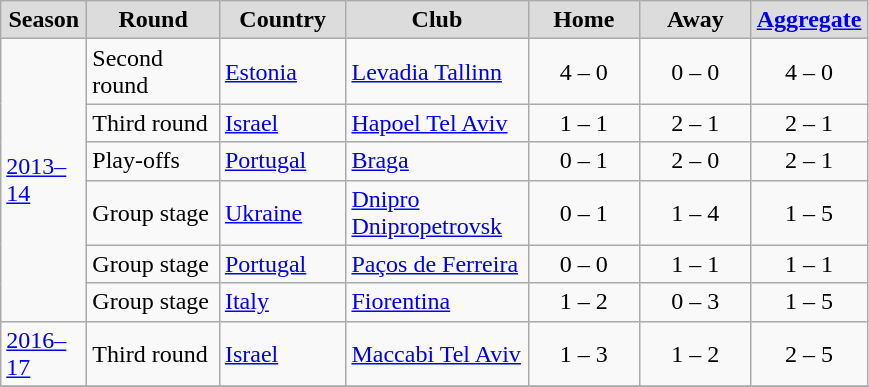<table class="wikitable" style="text-align: center;">
<tr>
<th width="50" style="background:#DCDCDC">Season</th>
<th width="81" style="background:#DCDCDC">Round</th>
<th width="77" style="background:#DCDCDC">Country</th>
<th width="114" style="background:#DCDCDC">Club</th>
<th width="67" style="background:#DCDCDC">Home</th>
<th width="67" style="background:#DCDCDC">Away</th>
<th width="67" style="background:#DCDCDC"><a href='#'>Aggregate</a></th>
</tr>
<tr>
<td rowspan=6 align=left><a href='#'>2013–14</a></td>
<td align=left>Second round</td>
<td align=left> <a href='#'>Estonia</a></td>
<td align=left><a href='#'>Levadia Tallinn</a></td>
<td>4 – 0</td>
<td>0 – 0</td>
<td>4 – 0</td>
</tr>
<tr>
<td align=left>Third round</td>
<td align=left> <a href='#'>Israel</a></td>
<td align=left><a href='#'>Hapoel Tel Aviv</a></td>
<td>1 – 1</td>
<td>2 – 1</td>
<td>2 – 1</td>
</tr>
<tr>
<td align=left>Play-offs</td>
<td align=left> <a href='#'>Portugal</a></td>
<td align=left><a href='#'>Braga</a></td>
<td>0 – 1</td>
<td>2 – 0 </td>
<td>2 – 1</td>
</tr>
<tr>
<td align=left>Group stage</td>
<td align=left> <a href='#'>Ukraine</a></td>
<td align=left><a href='#'>Dnipro Dnipropetrovsk</a></td>
<td>0 – 1</td>
<td>1 – 4</td>
<td>1 – 5</td>
</tr>
<tr>
<td align=left>Group stage</td>
<td align=left> <a href='#'>Portugal</a></td>
<td align=left><a href='#'>Paços de Ferreira</a></td>
<td>0 – 0</td>
<td>1 – 1</td>
<td>1 – 1</td>
</tr>
<tr>
<td align=left>Group stage</td>
<td align=left> <a href='#'>Italy</a></td>
<td align=left><a href='#'>Fiorentina</a></td>
<td>1 – 2</td>
<td>0 – 3</td>
<td>1 – 5</td>
</tr>
<tr>
<td rowspan=1 align=left><a href='#'>2016–17</a></td>
<td align=left>Third round</td>
<td align=left> <a href='#'>Israel</a></td>
<td align=left><a href='#'>Maccabi Tel Aviv</a></td>
<td>1 – 3</td>
<td>1 – 2</td>
<td>2 – 5</td>
</tr>
<tr>
</tr>
</table>
